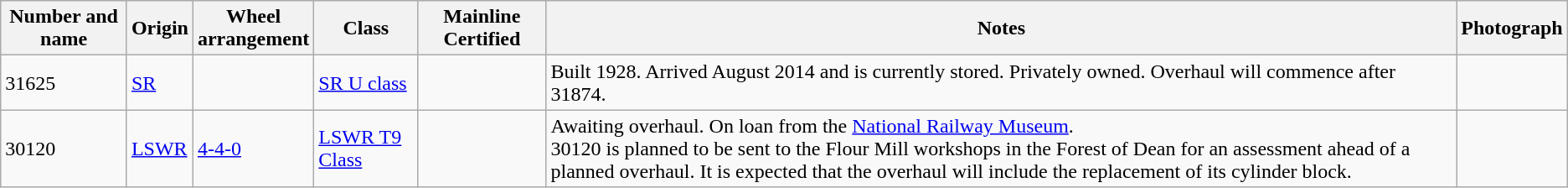<table class="wikitable">
<tr>
<th>Number and name</th>
<th>Origin</th>
<th>Wheel<br>arrangement</th>
<th>Class</th>
<th>Mainline Certified</th>
<th>Notes</th>
<th>Photograph</th>
</tr>
<tr>
<td>31625</td>
<td><a href='#'>SR</a></td>
<td></td>
<td><a href='#'>SR U class</a></td>
<td></td>
<td>Built 1928. Arrived August 2014 and is currently stored. Privately owned. Overhaul will commence after 31874.</td>
<td></td>
</tr>
<tr>
<td>30120</td>
<td><a href='#'>LSWR</a></td>
<td><a href='#'>4-4-0</a></td>
<td><a href='#'>LSWR T9 Class</a></td>
<td></td>
<td>Awaiting overhaul. On loan from the <a href='#'>National Railway Museum</a>.<br>30120 is planned to be sent to the Flour Mill workshops in the Forest of Dean for an assessment ahead of a planned overhaul. It is expected that the overhaul will include the replacement of its cylinder block.</td>
<td></td>
</tr>
</table>
